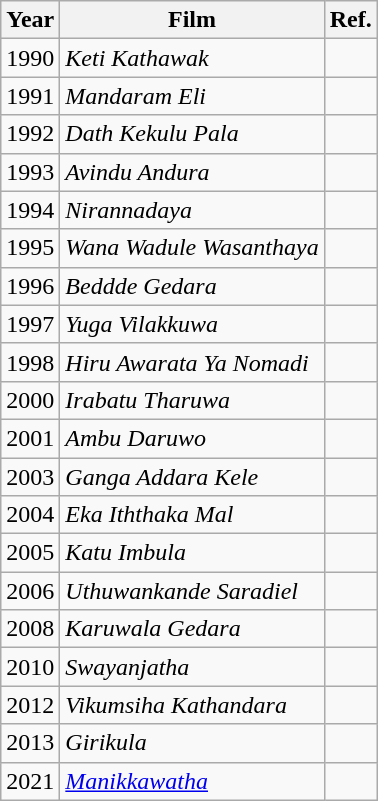<table class="wikitable">
<tr>
<th>Year</th>
<th>Film</th>
<th>Ref.</th>
</tr>
<tr>
<td>1990</td>
<td><em>Keti Kathawak</em></td>
<td></td>
</tr>
<tr>
<td>1991</td>
<td><em>Mandaram Eli</em></td>
<td></td>
</tr>
<tr>
<td>1992</td>
<td><em>Dath Kekulu Pala</em></td>
<td></td>
</tr>
<tr>
<td>1993</td>
<td><em>Avindu Andura</em></td>
<td></td>
</tr>
<tr>
<td>1994</td>
<td><em>Nirannadaya</em></td>
<td></td>
</tr>
<tr>
<td>1995</td>
<td><em>Wana Wadule Wasanthaya</em></td>
<td></td>
</tr>
<tr>
<td>1996</td>
<td><em>Beddde Gedara</em></td>
<td></td>
</tr>
<tr>
<td>1997</td>
<td><em>Yuga Vilakkuwa</em></td>
<td></td>
</tr>
<tr>
<td>1998</td>
<td><em>Hiru Awarata Ya Nomadi</em></td>
<td></td>
</tr>
<tr>
<td>2000</td>
<td><em>Irabatu Tharuwa</em></td>
<td></td>
</tr>
<tr>
<td>2001</td>
<td><em>Ambu Daruwo</em></td>
<td></td>
</tr>
<tr>
<td>2003</td>
<td><em>Ganga Addara Kele</em></td>
<td></td>
</tr>
<tr>
<td>2004</td>
<td><em>Eka Iththaka Mal</em></td>
<td></td>
</tr>
<tr>
<td>2005</td>
<td><em>Katu Imbula</em></td>
<td></td>
</tr>
<tr>
<td>2006</td>
<td><em>Uthuwankande Saradiel</em></td>
<td></td>
</tr>
<tr>
<td>2008</td>
<td><em>Karuwala Gedara</em></td>
<td></td>
</tr>
<tr>
<td>2010</td>
<td><em>Swayanjatha</em></td>
<td></td>
</tr>
<tr>
<td>2012</td>
<td><em>Vikumsiha Kathandara</em></td>
<td></td>
</tr>
<tr>
<td>2013</td>
<td><em>Girikula</em></td>
<td></td>
</tr>
<tr>
<td>2021</td>
<td><em><a href='#'>Manikkawatha</a></em></td>
<td></td>
</tr>
</table>
